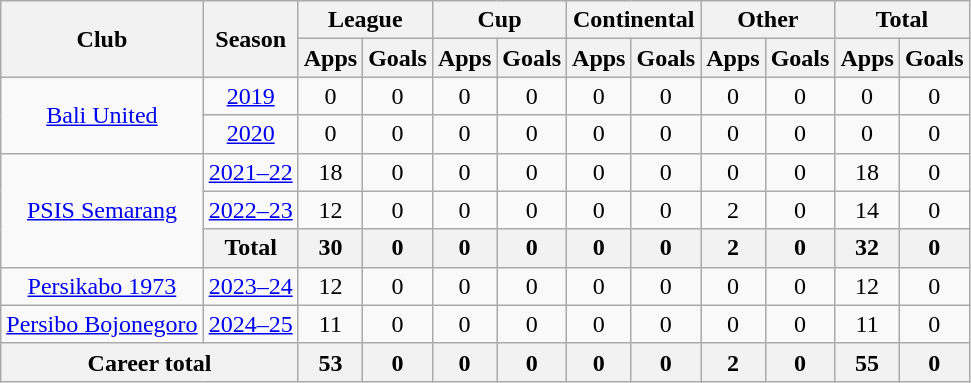<table class="wikitable" style="text-align: center">
<tr>
<th rowspan="2">Club</th>
<th rowspan="2">Season</th>
<th colspan="2">League</th>
<th colspan="2">Cup</th>
<th colspan="2">Continental</th>
<th colspan="2">Other</th>
<th colspan="2">Total</th>
</tr>
<tr>
<th>Apps</th>
<th>Goals</th>
<th>Apps</th>
<th>Goals</th>
<th>Apps</th>
<th>Goals</th>
<th>Apps</th>
<th>Goals</th>
<th>Apps</th>
<th>Goals</th>
</tr>
<tr>
<td rowspan="2"><a href='#'>Bali United</a></td>
<td><a href='#'>2019</a></td>
<td>0</td>
<td>0</td>
<td>0</td>
<td>0</td>
<td>0</td>
<td>0</td>
<td>0</td>
<td>0</td>
<td>0</td>
<td>0</td>
</tr>
<tr>
<td><a href='#'>2020</a></td>
<td>0</td>
<td>0</td>
<td>0</td>
<td>0</td>
<td>0</td>
<td>0</td>
<td>0</td>
<td>0</td>
<td>0</td>
<td>0</td>
</tr>
<tr>
<td rowspan="3"><a href='#'>PSIS Semarang</a></td>
<td><a href='#'>2021–22</a></td>
<td>18</td>
<td>0</td>
<td>0</td>
<td>0</td>
<td>0</td>
<td>0</td>
<td>0</td>
<td>0</td>
<td>18</td>
<td>0</td>
</tr>
<tr>
<td><a href='#'>2022–23</a></td>
<td>12</td>
<td>0</td>
<td>0</td>
<td>0</td>
<td>0</td>
<td>0</td>
<td>2</td>
<td>0</td>
<td>14</td>
<td>0</td>
</tr>
<tr>
<th colspan=1>Total</th>
<th>30</th>
<th>0</th>
<th>0</th>
<th>0</th>
<th>0</th>
<th>0</th>
<th>2</th>
<th>0</th>
<th>32</th>
<th>0</th>
</tr>
<tr>
<td><a href='#'>Persikabo 1973</a></td>
<td><a href='#'>2023–24</a></td>
<td>12</td>
<td>0</td>
<td>0</td>
<td>0</td>
<td>0</td>
<td>0</td>
<td>0</td>
<td>0</td>
<td>12</td>
<td>0</td>
</tr>
<tr>
<td><a href='#'>Persibo Bojonegoro</a></td>
<td><a href='#'>2024–25</a></td>
<td>11</td>
<td>0</td>
<td>0</td>
<td>0</td>
<td>0</td>
<td>0</td>
<td>0</td>
<td>0</td>
<td>11</td>
<td>0</td>
</tr>
<tr>
<th colspan=2>Career total</th>
<th>53</th>
<th>0</th>
<th>0</th>
<th>0</th>
<th>0</th>
<th>0</th>
<th>2</th>
<th>0</th>
<th>55</th>
<th>0</th>
</tr>
</table>
